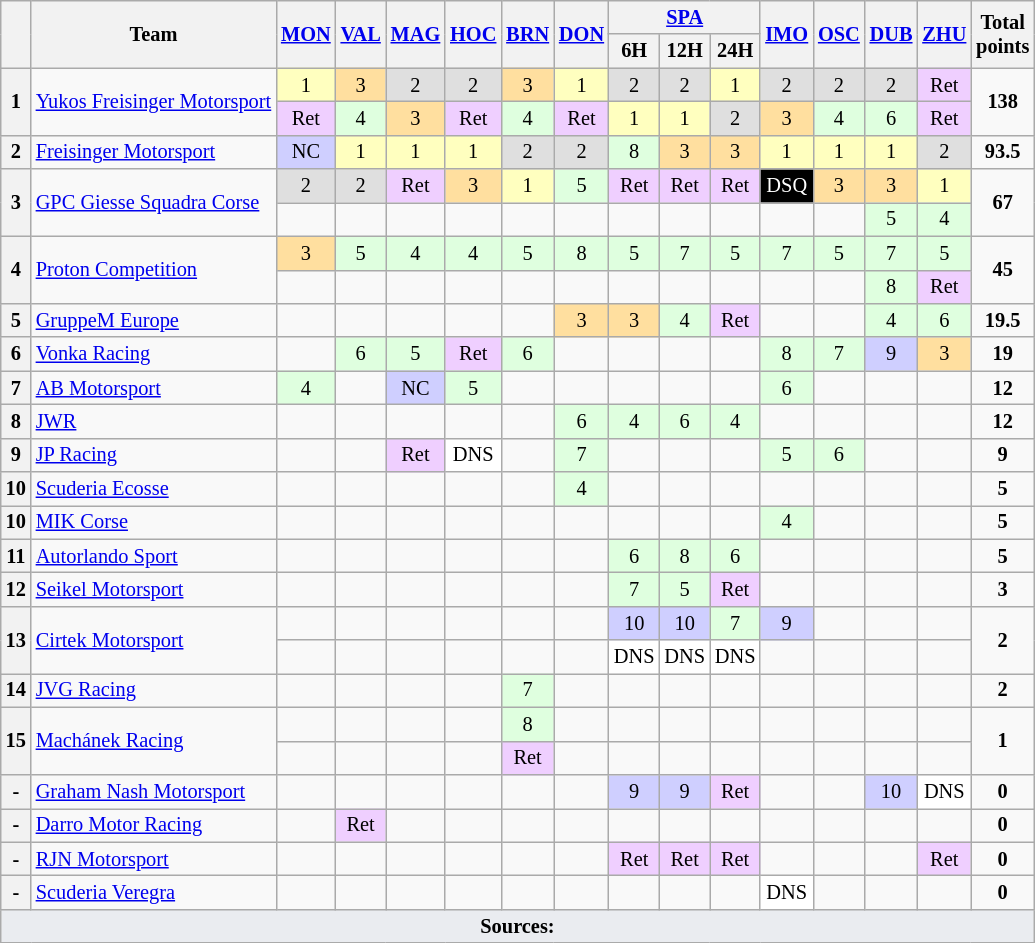<table class="wikitable" style="font-size: 85%; text-align:center;">
<tr>
<th rowspan=2 valign=middle></th>
<th rowspan=2 valign=middle>Team</th>
<th rowspan=2><a href='#'>MON</a><br></th>
<th rowspan=2><a href='#'>VAL</a><br></th>
<th rowspan=2><a href='#'>MAG</a><br></th>
<th rowspan=2><a href='#'>HOC</a><br></th>
<th rowspan=2><a href='#'>BRN</a><br></th>
<th rowspan=2><a href='#'>DON</a><br></th>
<th colspan=3><a href='#'>SPA</a> </th>
<th rowspan=2><a href='#'>IMO</a><br></th>
<th rowspan=2><a href='#'>OSC</a><br></th>
<th rowspan=2><a href='#'>DUB</a><br></th>
<th rowspan=2><a href='#'>ZHU</a><br></th>
<th rowspan=2 valign=middle>Total<br>points</th>
</tr>
<tr>
<th>6H</th>
<th>12H</th>
<th>24H</th>
</tr>
<tr>
<th rowspan=2>1</th>
<td rowspan=2 align=left> <a href='#'>Yukos Freisinger Motorsport</a></td>
<td style="background:#FFFFBF;">1</td>
<td style="background:#FFDF9F;">3</td>
<td style="background:#DFDFDF;">2</td>
<td style="background:#DFDFDF;">2</td>
<td style="background:#FFDF9F;">3</td>
<td style="background:#FFFFBF;">1</td>
<td style="background:#DFDFDF;">2</td>
<td style="background:#DFDFDF;">2</td>
<td style="background:#FFFFBF;">1</td>
<td style="background:#DFDFDF;">2</td>
<td style="background:#DFDFDF;">2</td>
<td style="background:#DFDFDF;">2</td>
<td style="background:#EFCFFF;">Ret</td>
<td rowspan=2><strong>138</strong></td>
</tr>
<tr>
<td style="background:#EFCFFF;">Ret</td>
<td style="background:#DFFFDF;">4</td>
<td style="background:#FFDF9F;">3</td>
<td style="background:#EFCFFF;">Ret</td>
<td style="background:#DFFFDF;">4</td>
<td style="background:#EFCFFF;">Ret</td>
<td style="background:#FFFFBF;">1</td>
<td style="background:#FFFFBF;">1</td>
<td style="background:#DFDFDF;">2</td>
<td style="background:#FFDF9F;">3</td>
<td style="background:#DFFFDF;">4</td>
<td style="background:#DFFFDF;">6</td>
<td style="background:#EFCFFF;">Ret</td>
</tr>
<tr>
<th>2</th>
<td align=left> <a href='#'>Freisinger Motorsport</a></td>
<td style="background:#CFCFFF;">NC</td>
<td style="background:#FFFFBF;">1</td>
<td style="background:#FFFFBF;">1</td>
<td style="background:#FFFFBF;">1</td>
<td style="background:#DFDFDF;">2</td>
<td style="background:#DFDFDF;">2</td>
<td style="background:#DFFFDF;">8</td>
<td style="background:#FFDF9F;">3</td>
<td style="background:#FFDF9F;">3</td>
<td style="background:#FFFFBF;">1</td>
<td style="background:#FFFFBF;">1</td>
<td style="background:#FFFFBF;">1</td>
<td style="background:#DFDFDF;">2</td>
<td align=center><strong>93.5</strong></td>
</tr>
<tr>
<th rowspan=2>3</th>
<td rowspan=2 align=left> <a href='#'>GPC Giesse Squadra Corse</a></td>
<td style="background:#DFDFDF;">2</td>
<td style="background:#DFDFDF;">2</td>
<td style="background:#EFCFFF;">Ret</td>
<td style="background:#FFDF9F;">3</td>
<td style="background:#FFFFBF;">1</td>
<td style="background:#DFFFDF;">5</td>
<td style="background:#EFCFFF;">Ret</td>
<td style="background:#EFCFFF;">Ret</td>
<td style="background:#EFCFFF;">Ret</td>
<td style="background-color:#000000; color:white">DSQ</td>
<td style="background:#FFDF9F;">3</td>
<td style="background:#FFDF9F;">3</td>
<td style="background:#FFFFBF;">1</td>
<td rowspan=2><strong>67</strong></td>
</tr>
<tr>
<td></td>
<td></td>
<td></td>
<td></td>
<td></td>
<td></td>
<td></td>
<td></td>
<td></td>
<td></td>
<td></td>
<td style="background:#DFFFDF;">5</td>
<td style="background:#DFFFDF;">4</td>
</tr>
<tr>
<th rowspan=2>4</th>
<td rowspan=2 align=left> <a href='#'>Proton Competition</a></td>
<td style="background:#FFDF9F;">3</td>
<td style="background:#DFFFDF;">5</td>
<td style="background:#DFFFDF;">4</td>
<td style="background:#DFFFDF;">4</td>
<td style="background:#DFFFDF;">5</td>
<td style="background:#DFFFDF;">8</td>
<td style="background:#DFFFDF;">5</td>
<td style="background:#DFFFDF;">7</td>
<td style="background:#DFFFDF;">5</td>
<td style="background:#DFFFDF;">7</td>
<td style="background:#DFFFDF;">5</td>
<td style="background:#DFFFDF;">7</td>
<td style="background:#DFFFDF;">5</td>
<td rowspan=2><strong>45</strong></td>
</tr>
<tr>
<td></td>
<td></td>
<td></td>
<td></td>
<td></td>
<td></td>
<td></td>
<td></td>
<td></td>
<td></td>
<td></td>
<td style="background:#DFFFDF;">8</td>
<td style="background:#EFCFFF;">Ret</td>
</tr>
<tr>
<th>5</th>
<td align=left> <a href='#'>GruppeM Europe</a></td>
<td></td>
<td></td>
<td></td>
<td></td>
<td></td>
<td style="background:#FFDF9F;">3</td>
<td style="background:#FFDF9F;">3</td>
<td style="background:#DFFFDF;">4</td>
<td style="background:#EFCFFF;">Ret</td>
<td></td>
<td></td>
<td style="background:#DFFFDF;">4</td>
<td style="background:#DFFFDF;">6</td>
<td><strong>19.5</strong></td>
</tr>
<tr>
<th>6</th>
<td align=left> <a href='#'>Vonka Racing</a></td>
<td></td>
<td style="background:#DFFFDF;">6</td>
<td style="background:#DFFFDF;">5</td>
<td style="background:#EFCFFF;">Ret</td>
<td style="background:#DFFFDF;">6</td>
<td></td>
<td></td>
<td></td>
<td></td>
<td style="background:#DFFFDF;">8</td>
<td style="background:#DFFFDF;">7</td>
<td style="background:#CFCFFF;">9</td>
<td style="background:#FFDF9F;">3</td>
<td><strong>19</strong></td>
</tr>
<tr>
<th>7</th>
<td align=left> <a href='#'>AB Motorsport</a></td>
<td style="background:#DFFFDF;">4</td>
<td></td>
<td style="background:#CFCFFF;">NC</td>
<td style="background:#DFFFDF;">5</td>
<td></td>
<td></td>
<td></td>
<td></td>
<td></td>
<td style="background:#DFFFDF;">6</td>
<td></td>
<td></td>
<td></td>
<td><strong>12</strong></td>
</tr>
<tr>
<th>8</th>
<td align=left> <a href='#'>JWR</a></td>
<td></td>
<td></td>
<td></td>
<td></td>
<td></td>
<td style="background:#DFFFDF;">6</td>
<td style="background:#DFFFDF;">4</td>
<td style="background:#DFFFDF;">6</td>
<td style="background:#DFFFDF;">4</td>
<td></td>
<td></td>
<td></td>
<td></td>
<td align=center><strong>12</strong></td>
</tr>
<tr>
<th>9</th>
<td align=left> <a href='#'>JP Racing</a></td>
<td></td>
<td></td>
<td style="background:#EFCFFF;">Ret</td>
<td style="background:#FFFFFF;">DNS</td>
<td></td>
<td style="background:#DFFFDF;">7</td>
<td></td>
<td></td>
<td></td>
<td style="background:#DFFFDF;">5</td>
<td style="background:#DFFFDF;">6</td>
<td></td>
<td></td>
<td><strong>9</strong></td>
</tr>
<tr>
<th>10</th>
<td align=left> <a href='#'>Scuderia Ecosse</a></td>
<td></td>
<td></td>
<td></td>
<td></td>
<td></td>
<td style="background:#DFFFDF;">4</td>
<td></td>
<td></td>
<td></td>
<td></td>
<td></td>
<td></td>
<td></td>
<td><strong>5</strong></td>
</tr>
<tr>
<th>10</th>
<td align=left> <a href='#'>MIK Corse</a></td>
<td></td>
<td></td>
<td></td>
<td></td>
<td></td>
<td></td>
<td></td>
<td></td>
<td></td>
<td style="background:#DFFFDF;">4</td>
<td></td>
<td></td>
<td></td>
<td><strong>5</strong></td>
</tr>
<tr>
<th>11</th>
<td align=left> <a href='#'>Autorlando Sport</a></td>
<td></td>
<td></td>
<td></td>
<td></td>
<td></td>
<td></td>
<td style="background:#DFFFDF;">6</td>
<td style="background:#DFFFDF;">8</td>
<td style="background:#DFFFDF;">6</td>
<td></td>
<td></td>
<td></td>
<td></td>
<td><strong>5</strong></td>
</tr>
<tr>
<th>12</th>
<td align=left> <a href='#'>Seikel Motorsport</a></td>
<td></td>
<td></td>
<td></td>
<td></td>
<td></td>
<td></td>
<td style="background:#DFFFDF;">7</td>
<td style="background:#DFFFDF;">5</td>
<td style="background:#EFCFFF;">Ret</td>
<td></td>
<td></td>
<td></td>
<td></td>
<td><strong>3</strong></td>
</tr>
<tr>
<th rowspan=2>13</th>
<td rowspan=2 align=left> <a href='#'>Cirtek Motorsport</a></td>
<td></td>
<td></td>
<td></td>
<td></td>
<td></td>
<td></td>
<td style="background:#CFCFFF;">10</td>
<td style="background:#CFCFFF;">10</td>
<td style="background:#DFFFDF;">7</td>
<td style="background:#CFCFFF;">9</td>
<td></td>
<td></td>
<td></td>
<td rowspan=2><strong>2</strong></td>
</tr>
<tr>
<td></td>
<td></td>
<td></td>
<td></td>
<td></td>
<td></td>
<td style="background:#FFFFFF;">DNS</td>
<td style="background:#FFFFFF;">DNS</td>
<td style="background:#FFFFFF;">DNS</td>
<td></td>
<td></td>
<td></td>
<td></td>
</tr>
<tr>
<th>14</th>
<td align=left> <a href='#'>JVG Racing</a></td>
<td></td>
<td></td>
<td></td>
<td></td>
<td style="background:#DFFFDF;">7</td>
<td></td>
<td></td>
<td></td>
<td></td>
<td></td>
<td></td>
<td></td>
<td></td>
<td><strong>2</strong></td>
</tr>
<tr>
<th rowspan=2>15</th>
<td rowspan=2 align=left> <a href='#'>Machánek Racing</a></td>
<td></td>
<td></td>
<td></td>
<td></td>
<td style="background:#DFFFDF;">8</td>
<td></td>
<td></td>
<td></td>
<td></td>
<td></td>
<td></td>
<td></td>
<td></td>
<td rowspan=2><strong>1</strong></td>
</tr>
<tr>
<td></td>
<td></td>
<td></td>
<td></td>
<td style="background:#EFCFFF;">Ret</td>
<td></td>
<td></td>
<td></td>
<td></td>
<td></td>
<td></td>
<td></td>
<td></td>
</tr>
<tr>
<th>-</th>
<td align=left> <a href='#'>Graham Nash Motorsport</a></td>
<td></td>
<td></td>
<td></td>
<td></td>
<td></td>
<td></td>
<td style="background:#CFCFFF;">9</td>
<td style="background:#CFCFFF;">9</td>
<td style="background:#EFCFFF;">Ret</td>
<td></td>
<td></td>
<td style="background:#CFCFFF;">10</td>
<td style="background:#FFFFFF;">DNS</td>
<td><strong>0</strong></td>
</tr>
<tr>
<th>-</th>
<td align=left> <a href='#'>Darro Motor Racing</a></td>
<td></td>
<td style="background:#EFCFFF;">Ret</td>
<td></td>
<td></td>
<td></td>
<td></td>
<td></td>
<td></td>
<td></td>
<td></td>
<td></td>
<td></td>
<td></td>
<td><strong>0</strong></td>
</tr>
<tr>
<th>-</th>
<td align=left> <a href='#'>RJN Motorsport</a></td>
<td></td>
<td></td>
<td></td>
<td></td>
<td></td>
<td></td>
<td style="background:#EFCFFF;">Ret</td>
<td style="background:#EFCFFF;">Ret</td>
<td style="background:#EFCFFF;">Ret</td>
<td></td>
<td></td>
<td></td>
<td style="background:#EFCFFF;">Ret</td>
<td><strong>0</strong></td>
</tr>
<tr>
<th>-</th>
<td align=left> <a href='#'>Scuderia Veregra</a></td>
<td></td>
<td></td>
<td></td>
<td></td>
<td></td>
<td></td>
<td></td>
<td></td>
<td></td>
<td style="background:#FFFFFF;">DNS</td>
<td></td>
<td></td>
<td></td>
<td><strong>0</strong></td>
</tr>
<tr class="sortbottom">
<td colspan="17" style="background-color:#EAECF0;text-align:center"><strong>Sources:</strong></td>
</tr>
</table>
